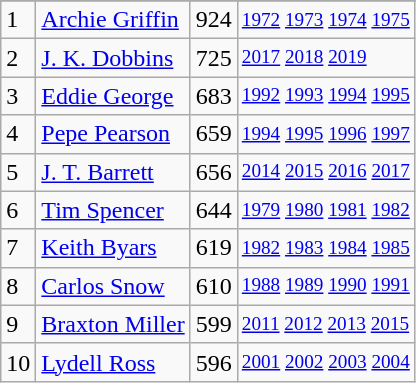<table class="wikitable">
<tr>
</tr>
<tr>
<td>1</td>
<td><a href='#'>Archie Griffin</a></td>
<td>924</td>
<td style="font-size:80%;"><a href='#'>1972</a> <a href='#'>1973</a> <a href='#'>1974</a> <a href='#'>1975</a></td>
</tr>
<tr>
<td>2</td>
<td><a href='#'>J. K. Dobbins</a></td>
<td>725</td>
<td style="font-size:80%;"><a href='#'>2017</a> <a href='#'>2018</a> <a href='#'>2019</a></td>
</tr>
<tr>
<td>3</td>
<td><a href='#'>Eddie George</a></td>
<td>683</td>
<td style="font-size:80%;"><a href='#'>1992</a> <a href='#'>1993</a> <a href='#'>1994</a> <a href='#'>1995</a></td>
</tr>
<tr>
<td>4</td>
<td><a href='#'>Pepe Pearson</a></td>
<td>659</td>
<td style="font-size:80%;"><a href='#'>1994</a> <a href='#'>1995</a> <a href='#'>1996</a> <a href='#'>1997</a></td>
</tr>
<tr>
<td>5</td>
<td><a href='#'>J. T. Barrett</a></td>
<td>656</td>
<td style="font-size:80%;"><a href='#'>2014</a> <a href='#'>2015</a> <a href='#'>2016</a> <a href='#'>2017</a></td>
</tr>
<tr>
<td>6</td>
<td><a href='#'>Tim Spencer</a></td>
<td>644</td>
<td style="font-size:80%;"><a href='#'>1979</a> <a href='#'>1980</a> <a href='#'>1981</a> <a href='#'>1982</a></td>
</tr>
<tr>
<td>7</td>
<td><a href='#'>Keith Byars</a></td>
<td>619</td>
<td style="font-size:80%;"><a href='#'>1982</a> <a href='#'>1983</a> <a href='#'>1984</a> <a href='#'>1985</a></td>
</tr>
<tr>
<td>8</td>
<td><a href='#'>Carlos Snow</a></td>
<td>610</td>
<td style="font-size:80%;"><a href='#'>1988</a> <a href='#'>1989</a> <a href='#'>1990</a> <a href='#'>1991</a></td>
</tr>
<tr>
<td>9</td>
<td><a href='#'>Braxton Miller</a></td>
<td>599</td>
<td style="font-size:80%;"><a href='#'>2011</a> <a href='#'>2012</a> <a href='#'>2013</a> <a href='#'>2015</a></td>
</tr>
<tr>
<td>10</td>
<td><a href='#'>Lydell Ross</a></td>
<td>596</td>
<td style="font-size:80%;"><a href='#'>2001</a> <a href='#'>2002</a> <a href='#'>2003</a> <a href='#'>2004</a></td>
</tr>
</table>
